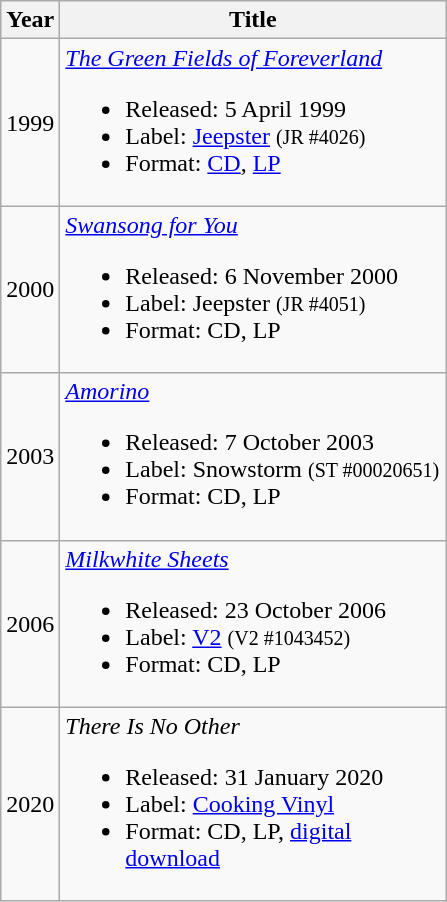<table class="wikitable">
<tr>
<th>Year</th>
<th style="width:250px;">Title</th>
</tr>
<tr>
<td>1999</td>
<td><em><a href='#'>The Green Fields of Foreverland</a></em><br><ul><li>Released: 5 April 1999</li><li>Label: <a href='#'>Jeepster</a> <small>(JR #4026)</small></li><li>Format: <a href='#'>CD</a>, <a href='#'>LP</a></li></ul></td>
</tr>
<tr>
<td>2000</td>
<td><em><a href='#'>Swansong for You</a></em><br><ul><li>Released: 6 November 2000</li><li>Label: Jeepster <small>(JR #4051)</small></li><li>Format: CD, LP</li></ul></td>
</tr>
<tr>
<td>2003</td>
<td><em><a href='#'>Amorino</a></em><br><ul><li>Released: 7 October 2003</li><li>Label: Snowstorm <small>(ST #00020651)</small></li><li>Format: CD, LP</li></ul></td>
</tr>
<tr>
<td>2006</td>
<td><em><a href='#'>Milkwhite Sheets</a></em><br><ul><li>Released: 23 October 2006</li><li>Label: <a href='#'>V2</a> <small>(V2 #1043452)</small></li><li>Format: CD, LP</li></ul></td>
</tr>
<tr>
<td>2020</td>
<td><em>There Is No Other</em><br><ul><li>Released: 31 January 2020</li><li>Label: <a href='#'>Cooking Vinyl</a></li><li>Format: CD, LP, <a href='#'>digital download</a></li></ul></td>
</tr>
</table>
